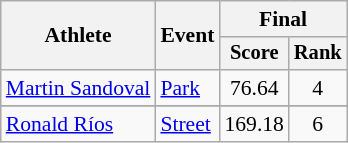<table class="wikitable" style="font-size:90%">
<tr>
<th rowspan="2">Athlete</th>
<th rowspan="2">Event</th>
<th colspan="2">Final</th>
</tr>
<tr style="font-size: 95%">
<th>Score</th>
<th>Rank</th>
</tr>
<tr style="text-align:center">
<td style="text-align:left"><a href='#'>Martin Sandoval</a></td>
<td style="text-align:left"><a href='#'>Park</a></td>
<td>76.64</td>
<td style="text-align:center">4</td>
</tr>
<tr>
</tr>
<tr style="text-align:center">
<td style="text-align:left"><a href='#'>Ronald Ríos</a></td>
<td style="text-align:left"><a href='#'>Street</a></td>
<td>169.18</td>
<td style="text-align:center">6</td>
</tr>
</table>
